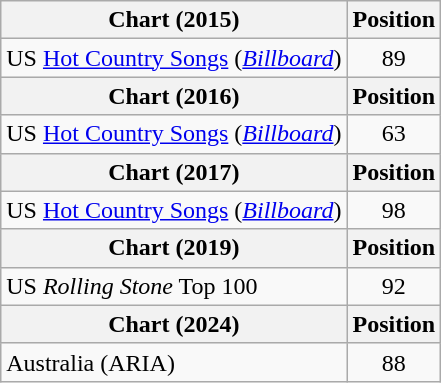<table class="wikitable">
<tr>
<th scope="col">Chart (2015)</th>
<th scope="col">Position</th>
</tr>
<tr>
<td>US <a href='#'>Hot Country Songs</a> (<em><a href='#'>Billboard</a></em>)</td>
<td align="center">89</td>
</tr>
<tr>
<th scope="col">Chart (2016)</th>
<th scope="col">Position</th>
</tr>
<tr>
<td>US <a href='#'>Hot Country Songs</a> (<em><a href='#'>Billboard</a></em>)</td>
<td align="center">63</td>
</tr>
<tr>
<th scope="col">Chart (2017)</th>
<th scope="col">Position</th>
</tr>
<tr>
<td>US <a href='#'>Hot Country Songs</a> (<em><a href='#'>Billboard</a></em>)</td>
<td align="center">98</td>
</tr>
<tr>
<th>Chart (2019)</th>
<th>Position</th>
</tr>
<tr>
<td>US <em>Rolling Stone</em> Top 100</td>
<td align="center">92</td>
</tr>
<tr>
<th>Chart (2024)</th>
<th>Position</th>
</tr>
<tr>
<td>Australia (ARIA)</td>
<td align="center">88</td>
</tr>
</table>
